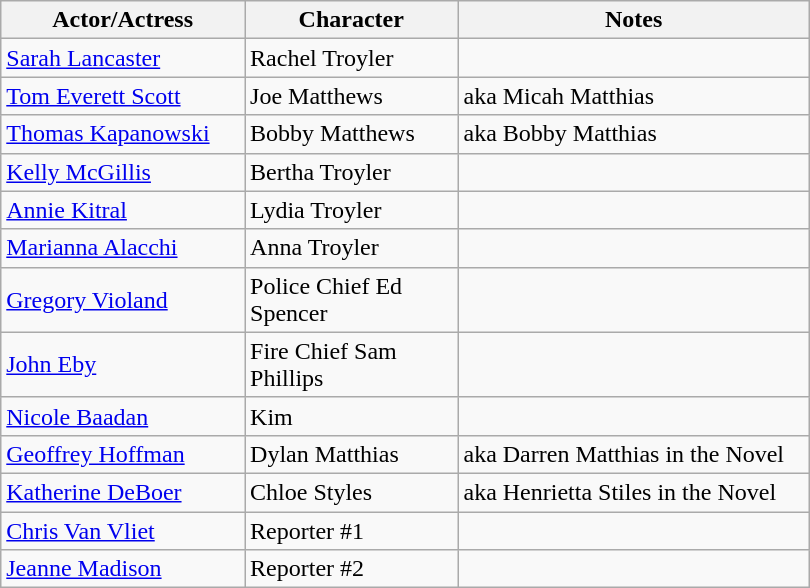<table style="width: 540px" class="wikitable">
<tr>
<th width="160px">Actor/Actress</th>
<th width="140px">Character</th>
<th width="240px">Notes</th>
</tr>
<tr>
<td><a href='#'>Sarah Lancaster</a></td>
<td>Rachel Troyler</td>
<td></td>
</tr>
<tr>
<td><a href='#'>Tom Everett Scott</a></td>
<td>Joe Matthews</td>
<td>aka Micah Matthias</td>
</tr>
<tr>
<td><a href='#'>Thomas Kapanowski</a></td>
<td>Bobby Matthews</td>
<td>aka Bobby Matthias</td>
</tr>
<tr>
<td><a href='#'>Kelly McGillis</a></td>
<td>Bertha Troyler</td>
<td></td>
</tr>
<tr>
<td><a href='#'>Annie Kitral</a></td>
<td>Lydia Troyler</td>
<td></td>
</tr>
<tr>
<td><a href='#'>Marianna Alacchi</a></td>
<td>Anna Troyler</td>
<td></td>
</tr>
<tr>
<td><a href='#'>Gregory Violand</a></td>
<td>Police Chief Ed Spencer</td>
<td></td>
</tr>
<tr>
<td><a href='#'>John Eby</a></td>
<td>Fire Chief Sam Phillips</td>
<td></td>
</tr>
<tr>
<td><a href='#'>Nicole Baadan</a></td>
<td>Kim</td>
</tr>
<tr>
<td><a href='#'>Geoffrey Hoffman</a></td>
<td>Dylan Matthias</td>
<td>aka Darren Matthias in the Novel</td>
</tr>
<tr>
<td><a href='#'>Katherine DeBoer</a></td>
<td>Chloe Styles</td>
<td>aka Henrietta Stiles in the Novel</td>
</tr>
<tr>
<td><a href='#'>Chris Van Vliet</a></td>
<td>Reporter #1</td>
<td></td>
</tr>
<tr>
<td><a href='#'>Jeanne Madison</a></td>
<td>Reporter #2</td>
<td></td>
</tr>
</table>
